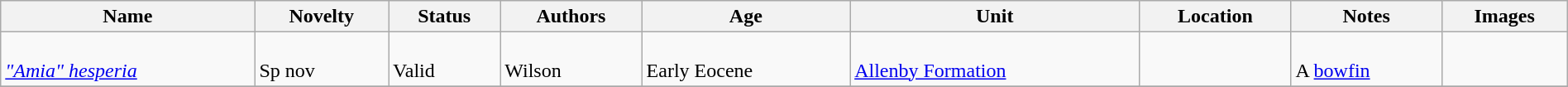<table class="wikitable sortable" align="center" width="100%">
<tr>
<th>Name</th>
<th>Novelty</th>
<th>Status</th>
<th>Authors</th>
<th>Age</th>
<th>Unit</th>
<th>Location</th>
<th>Notes</th>
<th>Images</th>
</tr>
<tr>
<td><br><em><a href='#'>"Amia" hesperia</a></em></td>
<td><br>Sp nov</td>
<td><br>Valid</td>
<td><br>Wilson</td>
<td><br>Early Eocene</td>
<td><br><a href='#'>Allenby Formation</a></td>
<td><br><br></td>
<td><br>A <a href='#'>bowfin</a></td>
<td><br></td>
</tr>
<tr>
</tr>
</table>
